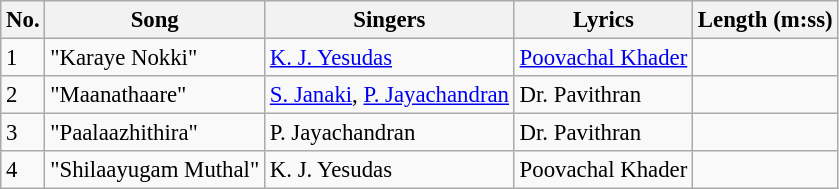<table class="wikitable" style="font-size:95%;">
<tr>
<th>No.</th>
<th>Song</th>
<th>Singers</th>
<th>Lyrics</th>
<th>Length (m:ss)</th>
</tr>
<tr>
<td>1</td>
<td>"Karaye Nokki"</td>
<td><a href='#'>K. J. Yesudas</a></td>
<td><a href='#'>Poovachal Khader</a></td>
<td></td>
</tr>
<tr>
<td>2</td>
<td>"Maanathaare"</td>
<td><a href='#'>S. Janaki</a>, <a href='#'>P. Jayachandran</a></td>
<td>Dr. Pavithran</td>
<td></td>
</tr>
<tr>
<td>3</td>
<td>"Paalaazhithira"</td>
<td>P. Jayachandran</td>
<td>Dr. Pavithran</td>
<td></td>
</tr>
<tr>
<td>4</td>
<td>"Shilaayugam Muthal"</td>
<td>K. J. Yesudas</td>
<td>Poovachal Khader</td>
<td></td>
</tr>
</table>
